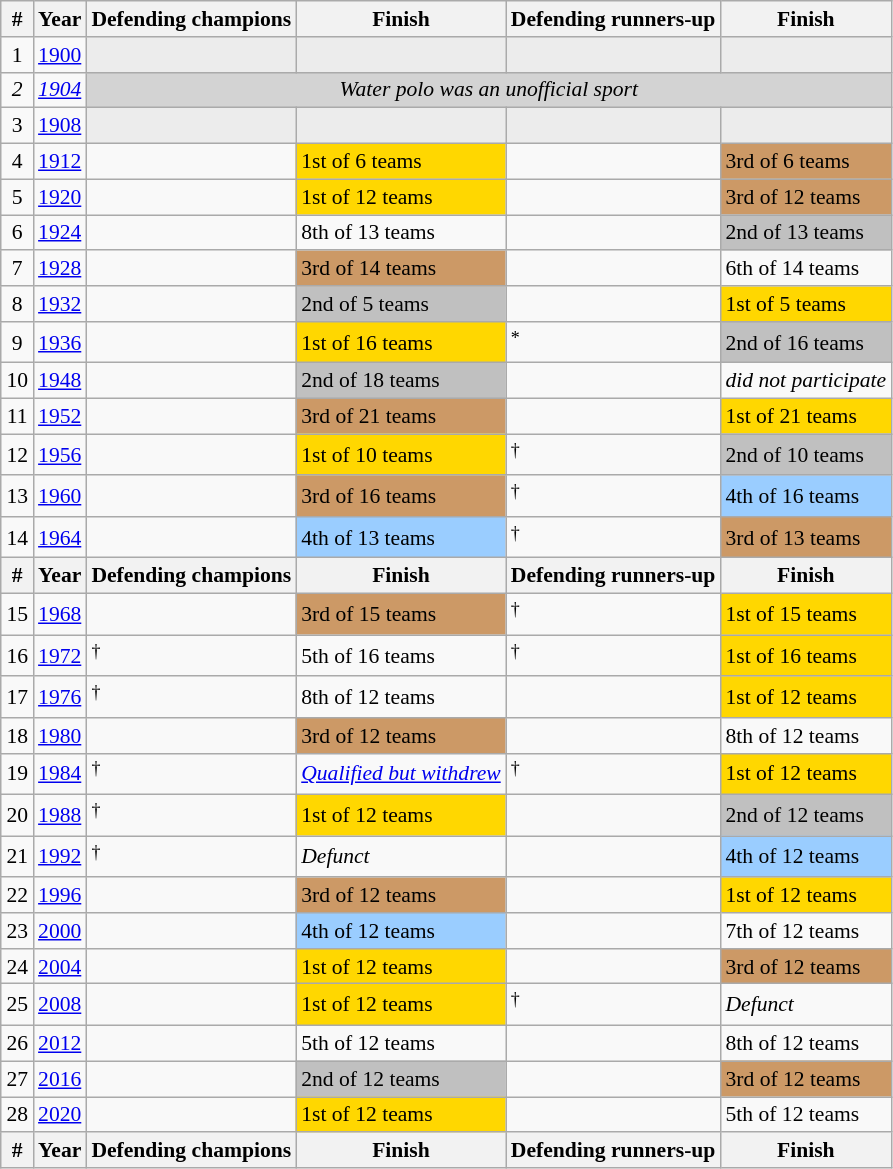<table class="wikitable" style="text-align: left; font-size: 90%; margin-left: 1em;">
<tr>
<th>#</th>
<th>Year</th>
<th>Defending champions</th>
<th>Finish</th>
<th>Defending runners-up</th>
<th>Finish</th>
</tr>
<tr>
<td style="text-align: center;">1</td>
<td style="text-align: center;"><a href='#'>1900</a></td>
<td style="background-color: #ececec;"></td>
<td style="background-color: #ececec;"></td>
<td style="background-color: #ececec;"></td>
<td style="background-color: #ececec;"></td>
</tr>
<tr>
<td style="text-align: center;"><em>2</em></td>
<td style="text-align: center;"><em><a href='#'>1904</a></em></td>
<td colspan="4" style="background-color: lightgray; text-align: center;"><em>Water polo was an unofficial sport</em></td>
</tr>
<tr>
<td style="text-align: center;">3</td>
<td style="text-align: center;"><a href='#'>1908</a></td>
<td style="background-color: #ececec;"></td>
<td style="background-color: #ececec;"></td>
<td style="background-color: #ececec;"></td>
<td style="background-color: #ececec;"></td>
</tr>
<tr>
<td style="text-align: center;">4</td>
<td style="text-align: center;"><a href='#'>1912</a></td>
<td></td>
<td style="background-color: gold;">1st of 6 teams</td>
<td></td>
<td style="background-color: #cc9966;">3rd of 6 teams</td>
</tr>
<tr>
<td style="text-align: center;">5</td>
<td style="text-align: center;"><a href='#'>1920</a></td>
<td></td>
<td style="background-color: gold;">1st of 12 teams</td>
<td></td>
<td style="background-color: #cc9966;">3rd of 12 teams</td>
</tr>
<tr>
<td style="text-align: center;">6</td>
<td style="text-align: center;"><a href='#'>1924</a></td>
<td></td>
<td>8th of 13 teams</td>
<td></td>
<td style="background-color: silver;">2nd of 13 teams</td>
</tr>
<tr>
<td style="text-align: center;">7</td>
<td style="text-align: center;"><a href='#'>1928</a></td>
<td></td>
<td style="background-color: #cc9966;">3rd of 14 teams</td>
<td></td>
<td>6th of 14 teams</td>
</tr>
<tr>
<td style="text-align: center;">8</td>
<td style="text-align: center;"><a href='#'>1932</a></td>
<td></td>
<td style="background-color: silver;">2nd of 5 teams</td>
<td></td>
<td style="background-color: gold;">1st of 5 teams</td>
</tr>
<tr>
<td style="text-align: center;">9</td>
<td style="text-align: center;"><a href='#'>1936</a></td>
<td></td>
<td style="background-color: gold;">1st of 16 teams</td>
<td><strong></strong><sup>*</sup></td>
<td style="background-color: silver;">2nd of 16 teams</td>
</tr>
<tr>
<td style="text-align: center;">10</td>
<td style="text-align: center;"><a href='#'>1948</a></td>
<td></td>
<td style="background-color: silver;">2nd of 18 teams</td>
<td></td>
<td><em>did not participate</em></td>
</tr>
<tr>
<td style="text-align: center;">11</td>
<td style="text-align: center;"><a href='#'>1952</a></td>
<td></td>
<td style="background-color: #cc9966;">3rd of 21 teams</td>
<td></td>
<td style="background-color: gold;">1st of 21 teams</td>
</tr>
<tr>
<td style="text-align: center;">12</td>
<td style="text-align: center;"><a href='#'>1956</a></td>
<td></td>
<td style="background-color: gold;">1st of 10 teams</td>
<td><em></em><sup>†</sup></td>
<td style="background-color: silver;">2nd of 10 teams</td>
</tr>
<tr>
<td style="text-align: center;">13</td>
<td style="text-align: center;"><a href='#'>1960</a></td>
<td></td>
<td style="background-color: #cc9966;">3rd of 16 teams</td>
<td><em></em><sup>†</sup></td>
<td style="background-color: #9acdff;">4th of 16 teams</td>
</tr>
<tr>
<td style="text-align: center;">14</td>
<td style="text-align: center;"><a href='#'>1964</a></td>
<td></td>
<td style="background-color: #9acdff;">4th of 13 teams</td>
<td><em></em><sup>†</sup></td>
<td style="background-color: #cc9966;">3rd of 13 teams</td>
</tr>
<tr>
<th>#</th>
<th>Year</th>
<th>Defending champions</th>
<th>Finish</th>
<th>Defending runners-up</th>
<th>Finish</th>
</tr>
<tr>
<td style="text-align: center;">15</td>
<td style="text-align: center;"><a href='#'>1968</a></td>
<td></td>
<td style="background-color: #cc9966;">3rd of 15 teams</td>
<td><em></em><sup>†</sup></td>
<td style="background-color: gold;">1st of 15 teams</td>
</tr>
<tr>
<td style="text-align: center;">16</td>
<td style="text-align: center;"><a href='#'>1972</a></td>
<td><em></em><sup>†</sup></td>
<td>5th of 16 teams</td>
<td><em></em><sup>†</sup></td>
<td style="background-color: gold;">1st of 16 teams</td>
</tr>
<tr>
<td style="text-align: center;">17</td>
<td style="text-align: center;"><a href='#'>1976</a></td>
<td><em></em><sup>†</sup></td>
<td>8th of 12 teams</td>
<td></td>
<td style="background-color: gold;">1st of 12 teams</td>
</tr>
<tr>
<td style="text-align: center;">18</td>
<td style="text-align: center;"><a href='#'>1980</a></td>
<td></td>
<td style="background-color: #cc9966;">3rd of 12 teams</td>
<td></td>
<td>8th of 12 teams</td>
</tr>
<tr>
<td style="text-align: center;">19</td>
<td style="text-align: center;"><a href='#'>1984</a></td>
<td><em></em><sup>†</sup></td>
<td><em><a href='#'>Qualified but withdrew</a></em></td>
<td><em></em><sup>†</sup></td>
<td style="background-color: gold;">1st of 12 teams</td>
</tr>
<tr>
<td style="text-align: center;">20</td>
<td style="text-align: center;"><a href='#'>1988</a></td>
<td><em></em><sup>†</sup></td>
<td style="background-color: gold;">1st of 12 teams</td>
<td></td>
<td style="background-color: silver;">2nd of 12 teams</td>
</tr>
<tr>
<td style="text-align: center;">21</td>
<td style="text-align: center;"><a href='#'>1992</a></td>
<td><em></em><sup>†</sup></td>
<td><em>Defunct</em></td>
<td></td>
<td style="background-color: #9acdff;">4th of 12 teams</td>
</tr>
<tr>
<td style="text-align: center;">22</td>
<td style="text-align: center;"><a href='#'>1996</a></td>
<td></td>
<td style="background-color: #cc9966;">3rd of 12 teams</td>
<td></td>
<td style="background-color: gold;">1st of 12 teams</td>
</tr>
<tr>
<td style="text-align: center;">23</td>
<td style="text-align: center;"><a href='#'>2000</a></td>
<td></td>
<td style="background-color: #9acdff;">4th of 12 teams</td>
<td></td>
<td>7th of 12 teams</td>
</tr>
<tr>
<td style="text-align: center;">24</td>
<td style="text-align: center;"><a href='#'>2004</a></td>
<td></td>
<td style="background-color: gold;">1st of 12 teams</td>
<td></td>
<td style="background-color: #cc9966;">3rd of 12 teams</td>
</tr>
<tr>
<td style="text-align: center;">25</td>
<td style="text-align: center;"><a href='#'>2008</a></td>
<td></td>
<td style="background-color: gold;">1st of 12 teams</td>
<td><em></em><sup>†</sup></td>
<td><em>Defunct</em></td>
</tr>
<tr>
<td style="text-align: center;">26</td>
<td style="text-align: center;"><a href='#'>2012</a></td>
<td></td>
<td>5th of 12 teams</td>
<td></td>
<td>8th of 12 teams</td>
</tr>
<tr>
<td style="text-align: center;">27</td>
<td style="text-align: center;"><a href='#'>2016</a></td>
<td></td>
<td style="background-color: silver;">2nd of 12 teams</td>
<td></td>
<td style="background-color: #cc9966;">3rd of 12 teams</td>
</tr>
<tr>
<td style="text-align: center;">28</td>
<td style="text-align: center;"><a href='#'>2020</a></td>
<td></td>
<td style="background-color: gold;">1st of 12 teams</td>
<td></td>
<td>5th of 12 teams</td>
</tr>
<tr>
<th>#</th>
<th>Year</th>
<th>Defending champions</th>
<th>Finish</th>
<th>Defending runners-up</th>
<th>Finish</th>
</tr>
</table>
